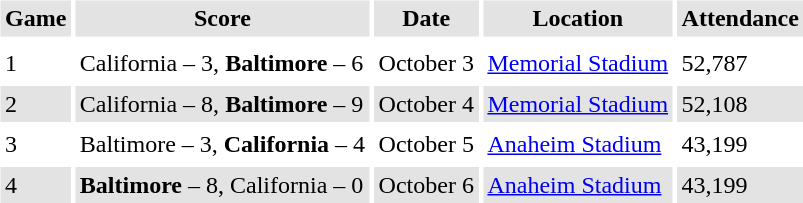<table border="0" cellspacing="3" cellpadding="3">
<tr style="background: #e3e3e3;">
<th>Game</th>
<th>Score</th>
<th>Date</th>
<th>Location</th>
<th>Attendance</th>
</tr>
<tr style="background: #e3e3e3;">
</tr>
<tr>
<td>1</td>
<td>California – 3, <strong>Baltimore</strong> – 6</td>
<td>October 3</td>
<td><a href='#'>Memorial Stadium</a></td>
<td>52,787</td>
</tr>
<tr style="background: #e3e3e3;">
<td>2</td>
<td>California – 8, <strong>Baltimore</strong> – 9</td>
<td>October 4</td>
<td><a href='#'>Memorial Stadium</a></td>
<td>52,108</td>
</tr>
<tr>
<td>3</td>
<td>Baltimore – 3, <strong>California</strong> – 4</td>
<td>October 5</td>
<td><a href='#'>Anaheim Stadium</a></td>
<td>43,199</td>
</tr>
<tr style="background: #e3e3e3;">
<td>4</td>
<td><strong>Baltimore</strong> – 8, California – 0</td>
<td>October 6</td>
<td><a href='#'>Anaheim Stadium</a></td>
<td>43,199</td>
</tr>
</table>
